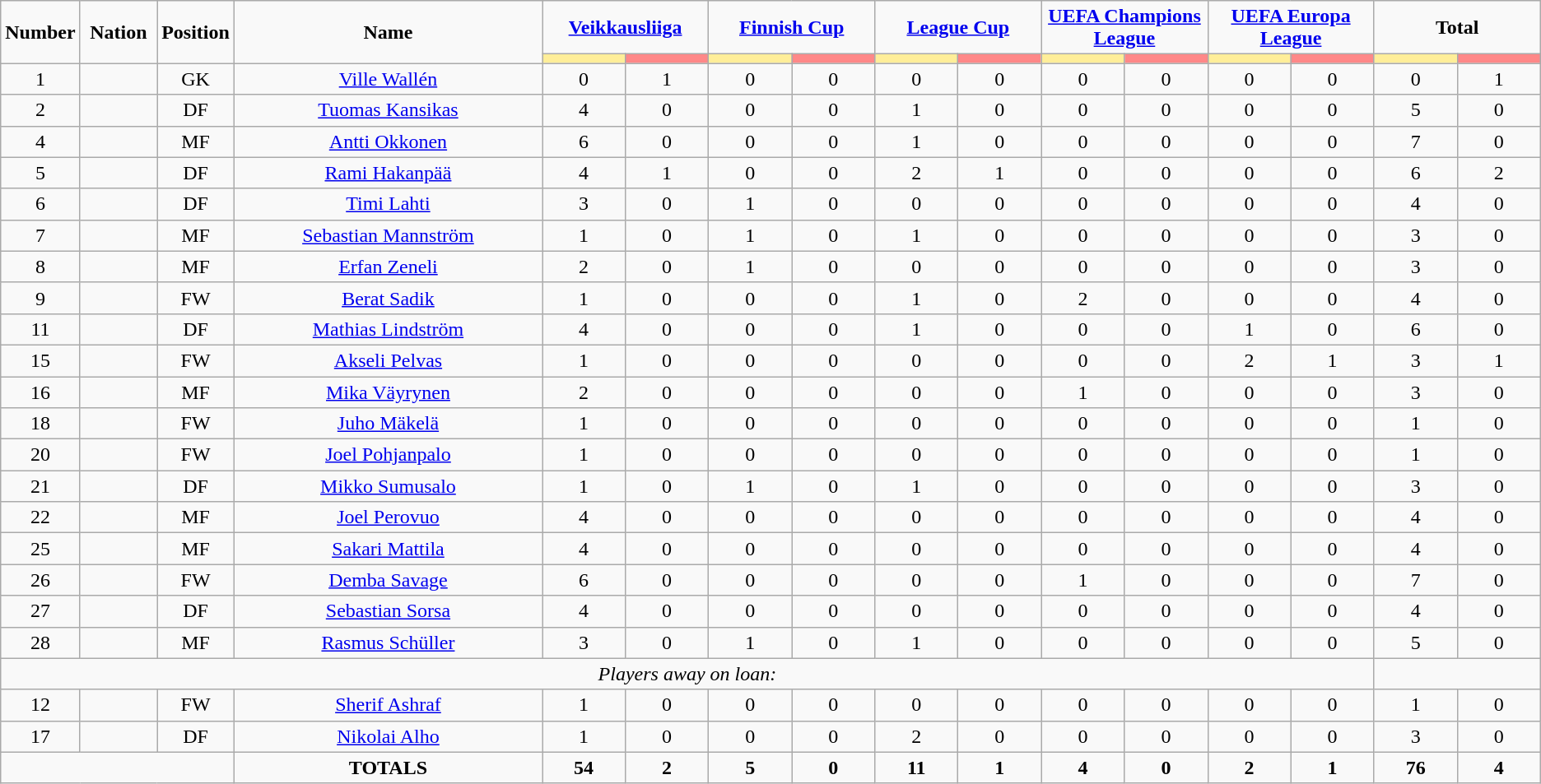<table class="wikitable" style="text-align:center;">
<tr>
<td rowspan="2"  style="width:5%; text-align:center;"><strong>Number</strong></td>
<td rowspan="2"  style="width:5%; text-align:center;"><strong>Nation</strong></td>
<td rowspan="2"  style="width:5%; text-align:center;"><strong>Position</strong></td>
<td rowspan="2"  style="width:20%; text-align:center;"><strong>Name</strong></td>
<td colspan="2" style="text-align:center;"><strong><a href='#'>Veikkausliiga</a></strong></td>
<td colspan="2" style="text-align:center;"><strong><a href='#'>Finnish Cup</a></strong></td>
<td colspan="2" style="text-align:center;"><strong><a href='#'>League Cup</a></strong></td>
<td colspan="2" style="text-align:center;"><strong><a href='#'>UEFA Champions League</a></strong></td>
<td colspan="2" style="text-align:center;"><strong><a href='#'>UEFA Europa League</a></strong></td>
<td colspan="2" style="text-align:center;"><strong>Total</strong></td>
</tr>
<tr>
<th style="width:60px; background:#fe9;"></th>
<th style="width:60px; background:#ff8888;"></th>
<th style="width:60px; background:#fe9;"></th>
<th style="width:60px; background:#ff8888;"></th>
<th style="width:60px; background:#fe9;"></th>
<th style="width:60px; background:#ff8888;"></th>
<th style="width:60px; background:#fe9;"></th>
<th style="width:60px; background:#ff8888;"></th>
<th style="width:60px; background:#fe9;"></th>
<th style="width:60px; background:#ff8888;"></th>
<th style="width:60px; background:#fe9;"></th>
<th style="width:60px; background:#ff8888;"></th>
</tr>
<tr>
<td>1</td>
<td></td>
<td>GK</td>
<td><a href='#'>Ville Wallén</a></td>
<td>0</td>
<td>1</td>
<td>0</td>
<td>0</td>
<td>0</td>
<td>0</td>
<td>0</td>
<td>0</td>
<td>0</td>
<td>0</td>
<td>0</td>
<td>1</td>
</tr>
<tr>
<td>2</td>
<td></td>
<td>DF</td>
<td><a href='#'>Tuomas Kansikas</a></td>
<td>4</td>
<td>0</td>
<td>0</td>
<td>0</td>
<td>1</td>
<td>0</td>
<td>0</td>
<td>0</td>
<td>0</td>
<td>0</td>
<td>5</td>
<td>0</td>
</tr>
<tr>
<td>4</td>
<td></td>
<td>MF</td>
<td><a href='#'>Antti Okkonen</a></td>
<td>6</td>
<td>0</td>
<td>0</td>
<td>0</td>
<td>1</td>
<td>0</td>
<td>0</td>
<td>0</td>
<td>0</td>
<td>0</td>
<td>7</td>
<td>0</td>
</tr>
<tr>
<td>5</td>
<td></td>
<td>DF</td>
<td><a href='#'>Rami Hakanpää</a></td>
<td>4</td>
<td>1</td>
<td>0</td>
<td>0</td>
<td>2</td>
<td>1</td>
<td>0</td>
<td>0</td>
<td>0</td>
<td>0</td>
<td>6</td>
<td>2</td>
</tr>
<tr>
<td>6</td>
<td></td>
<td>DF</td>
<td><a href='#'>Timi Lahti</a></td>
<td>3</td>
<td>0</td>
<td>1</td>
<td>0</td>
<td>0</td>
<td>0</td>
<td>0</td>
<td>0</td>
<td>0</td>
<td>0</td>
<td>4</td>
<td>0</td>
</tr>
<tr>
<td>7</td>
<td></td>
<td>MF</td>
<td><a href='#'>Sebastian Mannström</a></td>
<td>1</td>
<td>0</td>
<td>1</td>
<td>0</td>
<td>1</td>
<td>0</td>
<td>0</td>
<td>0</td>
<td>0</td>
<td>0</td>
<td>3</td>
<td>0</td>
</tr>
<tr>
<td>8</td>
<td></td>
<td>MF</td>
<td><a href='#'>Erfan Zeneli</a></td>
<td>2</td>
<td>0</td>
<td>1</td>
<td>0</td>
<td>0</td>
<td>0</td>
<td>0</td>
<td>0</td>
<td>0</td>
<td>0</td>
<td>3</td>
<td>0</td>
</tr>
<tr>
<td>9</td>
<td></td>
<td>FW</td>
<td><a href='#'>Berat Sadik</a></td>
<td>1</td>
<td>0</td>
<td>0</td>
<td>0</td>
<td>1</td>
<td>0</td>
<td>2</td>
<td>0</td>
<td>0</td>
<td>0</td>
<td>4</td>
<td>0</td>
</tr>
<tr>
<td>11</td>
<td></td>
<td>DF</td>
<td><a href='#'>Mathias Lindström</a></td>
<td>4</td>
<td>0</td>
<td>0</td>
<td>0</td>
<td>1</td>
<td>0</td>
<td>0</td>
<td>0</td>
<td>1</td>
<td>0</td>
<td>6</td>
<td>0</td>
</tr>
<tr>
<td>15</td>
<td></td>
<td>FW</td>
<td><a href='#'>Akseli Pelvas</a></td>
<td>1</td>
<td>0</td>
<td>0</td>
<td>0</td>
<td>0</td>
<td>0</td>
<td>0</td>
<td>0</td>
<td>2</td>
<td>1</td>
<td>3</td>
<td>1</td>
</tr>
<tr>
<td>16</td>
<td></td>
<td>MF</td>
<td><a href='#'>Mika Väyrynen</a></td>
<td>2</td>
<td>0</td>
<td>0</td>
<td>0</td>
<td>0</td>
<td>0</td>
<td>1</td>
<td>0</td>
<td>0</td>
<td>0</td>
<td>3</td>
<td>0</td>
</tr>
<tr>
<td>18</td>
<td></td>
<td>FW</td>
<td><a href='#'>Juho Mäkelä</a></td>
<td>1</td>
<td>0</td>
<td>0</td>
<td>0</td>
<td>0</td>
<td>0</td>
<td>0</td>
<td>0</td>
<td>0</td>
<td>0</td>
<td>1</td>
<td>0</td>
</tr>
<tr>
<td>20</td>
<td></td>
<td>FW</td>
<td><a href='#'>Joel Pohjanpalo</a></td>
<td>1</td>
<td>0</td>
<td>0</td>
<td>0</td>
<td>0</td>
<td>0</td>
<td>0</td>
<td>0</td>
<td>0</td>
<td>0</td>
<td>1</td>
<td>0</td>
</tr>
<tr>
<td>21</td>
<td></td>
<td>DF</td>
<td><a href='#'>Mikko Sumusalo</a></td>
<td>1</td>
<td>0</td>
<td>1</td>
<td>0</td>
<td>1</td>
<td>0</td>
<td>0</td>
<td>0</td>
<td>0</td>
<td>0</td>
<td>3</td>
<td>0</td>
</tr>
<tr>
<td>22</td>
<td></td>
<td>MF</td>
<td><a href='#'>Joel Perovuo</a></td>
<td>4</td>
<td>0</td>
<td>0</td>
<td>0</td>
<td>0</td>
<td>0</td>
<td>0</td>
<td>0</td>
<td>0</td>
<td>0</td>
<td>4</td>
<td>0</td>
</tr>
<tr>
<td>25</td>
<td></td>
<td>MF</td>
<td><a href='#'>Sakari Mattila</a></td>
<td>4</td>
<td>0</td>
<td>0</td>
<td>0</td>
<td>0</td>
<td>0</td>
<td>0</td>
<td>0</td>
<td>0</td>
<td>0</td>
<td>4</td>
<td>0</td>
</tr>
<tr>
<td>26</td>
<td></td>
<td>FW</td>
<td><a href='#'>Demba Savage</a></td>
<td>6</td>
<td>0</td>
<td>0</td>
<td>0</td>
<td>0</td>
<td>0</td>
<td>1</td>
<td>0</td>
<td>0</td>
<td>0</td>
<td>7</td>
<td>0</td>
</tr>
<tr>
<td>27</td>
<td></td>
<td>DF</td>
<td><a href='#'>Sebastian Sorsa</a></td>
<td>4</td>
<td>0</td>
<td>0</td>
<td>0</td>
<td>0</td>
<td>0</td>
<td>0</td>
<td>0</td>
<td>0</td>
<td>0</td>
<td>4</td>
<td>0</td>
</tr>
<tr>
<td>28</td>
<td></td>
<td>MF</td>
<td><a href='#'>Rasmus Schüller</a></td>
<td>3</td>
<td>0</td>
<td>1</td>
<td>0</td>
<td>1</td>
<td>0</td>
<td>0</td>
<td>0</td>
<td>0</td>
<td>0</td>
<td>5</td>
<td>0</td>
</tr>
<tr>
<td colspan="14"><em>Players away on loan:</em></td>
</tr>
<tr>
<td>12</td>
<td></td>
<td>FW</td>
<td><a href='#'>Sherif Ashraf</a></td>
<td>1</td>
<td>0</td>
<td>0</td>
<td>0</td>
<td>0</td>
<td>0</td>
<td>0</td>
<td>0</td>
<td>0</td>
<td>0</td>
<td>1</td>
<td>0</td>
</tr>
<tr>
<td>17</td>
<td></td>
<td>DF</td>
<td><a href='#'>Nikolai Alho</a></td>
<td>1</td>
<td>0</td>
<td>0</td>
<td>0</td>
<td>2</td>
<td>0</td>
<td>0</td>
<td>0</td>
<td>0</td>
<td>0</td>
<td>3</td>
<td>0</td>
</tr>
<tr>
<td colspan="3"></td>
<td><strong>TOTALS</strong></td>
<td><strong>54</strong></td>
<td><strong>2</strong></td>
<td><strong>5</strong></td>
<td><strong>0</strong></td>
<td><strong>11</strong></td>
<td><strong>1</strong></td>
<td><strong>4</strong></td>
<td><strong>0</strong></td>
<td><strong>2</strong></td>
<td><strong>1</strong></td>
<td><strong>76</strong></td>
<td><strong>4</strong></td>
</tr>
</table>
